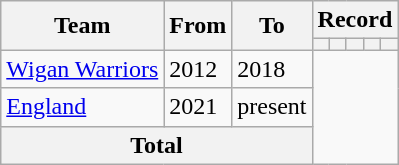<table class="wikitable" style="text-align:center">
<tr>
<th rowspan="2">Team</th>
<th rowspan="2">From</th>
<th rowspan="2">To</th>
<th colspan="5">Record</th>
</tr>
<tr>
<th></th>
<th></th>
<th></th>
<th></th>
<th></th>
</tr>
<tr>
<td align="left"> <a href='#'>Wigan Warriors</a></td>
<td align="left">2012</td>
<td align="left">2018<br></td>
</tr>
<tr>
<td align="left"> <a href='#'>England</a></td>
<td align="left">2021</td>
<td align="left">present<br></td>
</tr>
<tr>
<th colspan="3">Total<br></th>
</tr>
</table>
